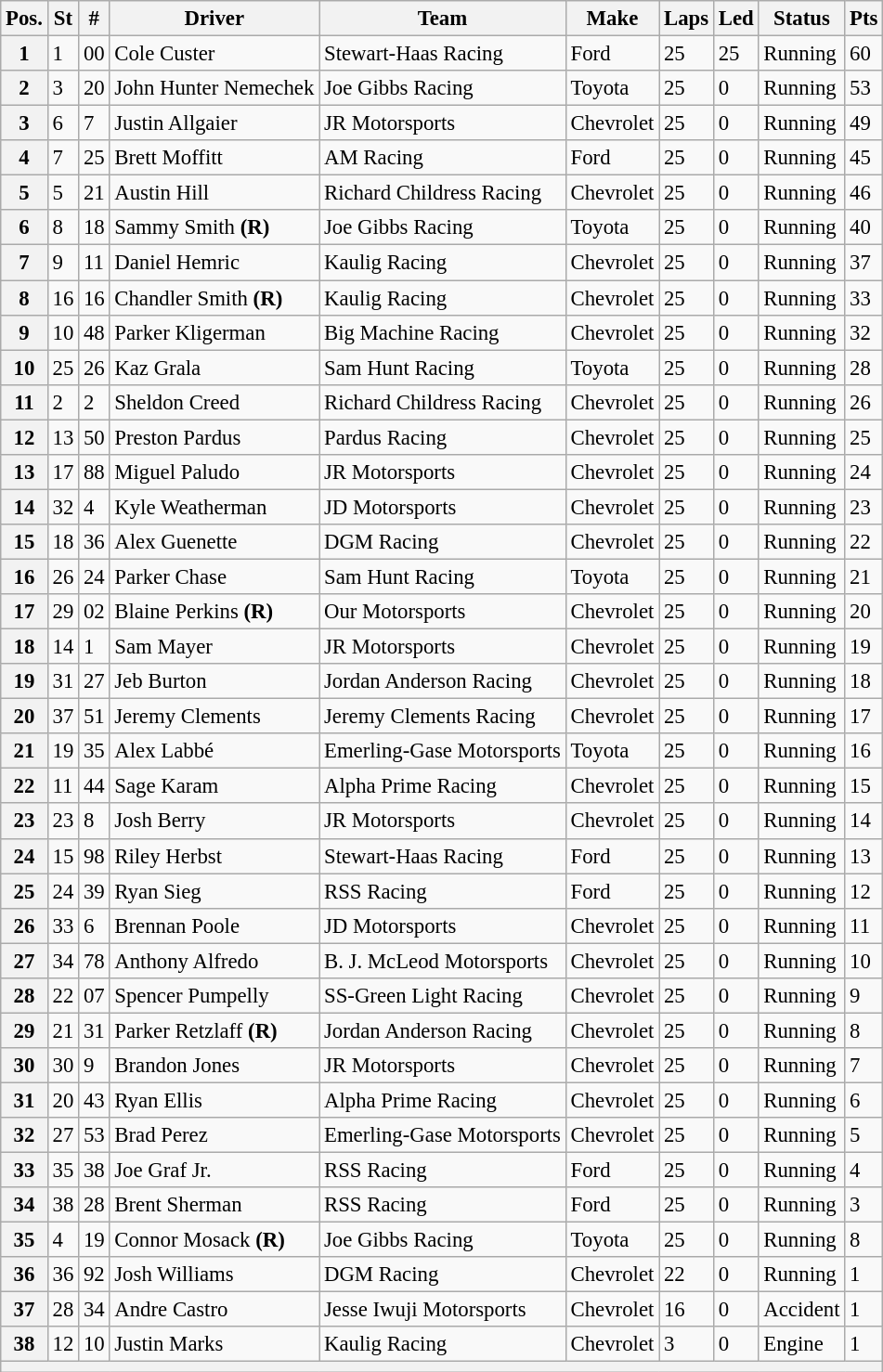<table class="wikitable" style="font-size:95%">
<tr>
<th>Pos.</th>
<th>St</th>
<th>#</th>
<th>Driver</th>
<th>Team</th>
<th>Make</th>
<th>Laps</th>
<th>Led</th>
<th>Status</th>
<th>Pts</th>
</tr>
<tr>
<th>1</th>
<td>1</td>
<td>00</td>
<td>Cole Custer</td>
<td>Stewart-Haas Racing</td>
<td>Ford</td>
<td>25</td>
<td>25</td>
<td>Running</td>
<td>60</td>
</tr>
<tr>
<th>2</th>
<td>3</td>
<td>20</td>
<td>John Hunter Nemechek</td>
<td>Joe Gibbs Racing</td>
<td>Toyota</td>
<td>25</td>
<td>0</td>
<td>Running</td>
<td>53</td>
</tr>
<tr>
<th>3</th>
<td>6</td>
<td>7</td>
<td>Justin Allgaier</td>
<td>JR Motorsports</td>
<td>Chevrolet</td>
<td>25</td>
<td>0</td>
<td>Running</td>
<td>49</td>
</tr>
<tr>
<th>4</th>
<td>7</td>
<td>25</td>
<td>Brett Moffitt</td>
<td>AM Racing</td>
<td>Ford</td>
<td>25</td>
<td>0</td>
<td>Running</td>
<td>45</td>
</tr>
<tr>
<th>5</th>
<td>5</td>
<td>21</td>
<td>Austin Hill</td>
<td>Richard Childress Racing</td>
<td>Chevrolet</td>
<td>25</td>
<td>0</td>
<td>Running</td>
<td>46</td>
</tr>
<tr>
<th>6</th>
<td>8</td>
<td>18</td>
<td>Sammy Smith <strong>(R)</strong></td>
<td>Joe Gibbs Racing</td>
<td>Toyota</td>
<td>25</td>
<td>0</td>
<td>Running</td>
<td>40</td>
</tr>
<tr>
<th>7</th>
<td>9</td>
<td>11</td>
<td>Daniel Hemric</td>
<td>Kaulig Racing</td>
<td>Chevrolet</td>
<td>25</td>
<td>0</td>
<td>Running</td>
<td>37</td>
</tr>
<tr>
<th>8</th>
<td>16</td>
<td>16</td>
<td>Chandler Smith <strong>(R)</strong></td>
<td>Kaulig Racing</td>
<td>Chevrolet</td>
<td>25</td>
<td>0</td>
<td>Running</td>
<td>33</td>
</tr>
<tr>
<th>9</th>
<td>10</td>
<td>48</td>
<td>Parker Kligerman</td>
<td>Big Machine Racing</td>
<td>Chevrolet</td>
<td>25</td>
<td>0</td>
<td>Running</td>
<td>32</td>
</tr>
<tr>
<th>10</th>
<td>25</td>
<td>26</td>
<td>Kaz Grala</td>
<td>Sam Hunt Racing</td>
<td>Toyota</td>
<td>25</td>
<td>0</td>
<td>Running</td>
<td>28</td>
</tr>
<tr>
<th>11</th>
<td>2</td>
<td>2</td>
<td>Sheldon Creed</td>
<td>Richard Childress Racing</td>
<td>Chevrolet</td>
<td>25</td>
<td>0</td>
<td>Running</td>
<td>26</td>
</tr>
<tr>
<th>12</th>
<td>13</td>
<td>50</td>
<td>Preston Pardus</td>
<td>Pardus Racing</td>
<td>Chevrolet</td>
<td>25</td>
<td>0</td>
<td>Running</td>
<td>25</td>
</tr>
<tr>
<th>13</th>
<td>17</td>
<td>88</td>
<td>Miguel Paludo</td>
<td>JR Motorsports</td>
<td>Chevrolet</td>
<td>25</td>
<td>0</td>
<td>Running</td>
<td>24</td>
</tr>
<tr>
<th>14</th>
<td>32</td>
<td>4</td>
<td>Kyle Weatherman</td>
<td>JD Motorsports</td>
<td>Chevrolet</td>
<td>25</td>
<td>0</td>
<td>Running</td>
<td>23</td>
</tr>
<tr>
<th>15</th>
<td>18</td>
<td>36</td>
<td>Alex Guenette</td>
<td>DGM Racing</td>
<td>Chevrolet</td>
<td>25</td>
<td>0</td>
<td>Running</td>
<td>22</td>
</tr>
<tr>
<th>16</th>
<td>26</td>
<td>24</td>
<td>Parker Chase</td>
<td>Sam Hunt Racing</td>
<td>Toyota</td>
<td>25</td>
<td>0</td>
<td>Running</td>
<td>21</td>
</tr>
<tr>
<th>17</th>
<td>29</td>
<td>02</td>
<td>Blaine Perkins <strong>(R)</strong></td>
<td>Our Motorsports</td>
<td>Chevrolet</td>
<td>25</td>
<td>0</td>
<td>Running</td>
<td>20</td>
</tr>
<tr>
<th>18</th>
<td>14</td>
<td>1</td>
<td>Sam Mayer</td>
<td>JR Motorsports</td>
<td>Chevrolet</td>
<td>25</td>
<td>0</td>
<td>Running</td>
<td>19</td>
</tr>
<tr>
<th>19</th>
<td>31</td>
<td>27</td>
<td>Jeb Burton</td>
<td>Jordan Anderson Racing</td>
<td>Chevrolet</td>
<td>25</td>
<td>0</td>
<td>Running</td>
<td>18</td>
</tr>
<tr>
<th>20</th>
<td>37</td>
<td>51</td>
<td>Jeremy Clements</td>
<td>Jeremy Clements Racing</td>
<td>Chevrolet</td>
<td>25</td>
<td>0</td>
<td>Running</td>
<td>17</td>
</tr>
<tr>
<th>21</th>
<td>19</td>
<td>35</td>
<td>Alex Labbé</td>
<td>Emerling-Gase Motorsports</td>
<td>Toyota</td>
<td>25</td>
<td>0</td>
<td>Running</td>
<td>16</td>
</tr>
<tr>
<th>22</th>
<td>11</td>
<td>44</td>
<td>Sage Karam</td>
<td>Alpha Prime Racing</td>
<td>Chevrolet</td>
<td>25</td>
<td>0</td>
<td>Running</td>
<td>15</td>
</tr>
<tr>
<th>23</th>
<td>23</td>
<td>8</td>
<td>Josh Berry</td>
<td>JR Motorsports</td>
<td>Chevrolet</td>
<td>25</td>
<td>0</td>
<td>Running</td>
<td>14</td>
</tr>
<tr>
<th>24</th>
<td>15</td>
<td>98</td>
<td>Riley Herbst</td>
<td>Stewart-Haas Racing</td>
<td>Ford</td>
<td>25</td>
<td>0</td>
<td>Running</td>
<td>13</td>
</tr>
<tr>
<th>25</th>
<td>24</td>
<td>39</td>
<td>Ryan Sieg</td>
<td>RSS Racing</td>
<td>Ford</td>
<td>25</td>
<td>0</td>
<td>Running</td>
<td>12</td>
</tr>
<tr>
<th>26</th>
<td>33</td>
<td>6</td>
<td>Brennan Poole</td>
<td>JD Motorsports</td>
<td>Chevrolet</td>
<td>25</td>
<td>0</td>
<td>Running</td>
<td>11</td>
</tr>
<tr>
<th>27</th>
<td>34</td>
<td>78</td>
<td>Anthony Alfredo</td>
<td>B. J. McLeod Motorsports</td>
<td>Chevrolet</td>
<td>25</td>
<td>0</td>
<td>Running</td>
<td>10</td>
</tr>
<tr>
<th>28</th>
<td>22</td>
<td>07</td>
<td>Spencer Pumpelly</td>
<td>SS-Green Light Racing</td>
<td>Chevrolet</td>
<td>25</td>
<td>0</td>
<td>Running</td>
<td>9</td>
</tr>
<tr>
<th>29</th>
<td>21</td>
<td>31</td>
<td>Parker Retzlaff <strong>(R)</strong></td>
<td>Jordan Anderson Racing</td>
<td>Chevrolet</td>
<td>25</td>
<td>0</td>
<td>Running</td>
<td>8</td>
</tr>
<tr>
<th>30</th>
<td>30</td>
<td>9</td>
<td>Brandon Jones</td>
<td>JR Motorsports</td>
<td>Chevrolet</td>
<td>25</td>
<td>0</td>
<td>Running</td>
<td>7</td>
</tr>
<tr>
<th>31</th>
<td>20</td>
<td>43</td>
<td>Ryan Ellis</td>
<td>Alpha Prime Racing</td>
<td>Chevrolet</td>
<td>25</td>
<td>0</td>
<td>Running</td>
<td>6</td>
</tr>
<tr>
<th>32</th>
<td>27</td>
<td>53</td>
<td>Brad Perez</td>
<td>Emerling-Gase Motorsports</td>
<td>Chevrolet</td>
<td>25</td>
<td>0</td>
<td>Running</td>
<td>5</td>
</tr>
<tr>
<th>33</th>
<td>35</td>
<td>38</td>
<td>Joe Graf Jr.</td>
<td>RSS Racing</td>
<td>Ford</td>
<td>25</td>
<td>0</td>
<td>Running</td>
<td>4</td>
</tr>
<tr>
<th>34</th>
<td>38</td>
<td>28</td>
<td>Brent Sherman</td>
<td>RSS Racing</td>
<td>Ford</td>
<td>25</td>
<td>0</td>
<td>Running</td>
<td>3</td>
</tr>
<tr>
<th>35</th>
<td>4</td>
<td>19</td>
<td>Connor Mosack <strong>(R)</strong></td>
<td>Joe Gibbs Racing</td>
<td>Toyota</td>
<td>25</td>
<td>0</td>
<td>Running</td>
<td>8</td>
</tr>
<tr>
<th>36</th>
<td>36</td>
<td>92</td>
<td>Josh Williams</td>
<td>DGM Racing</td>
<td>Chevrolet</td>
<td>22</td>
<td>0</td>
<td>Running</td>
<td>1</td>
</tr>
<tr>
<th>37</th>
<td>28</td>
<td>34</td>
<td>Andre Castro</td>
<td>Jesse Iwuji Motorsports</td>
<td>Chevrolet</td>
<td>16</td>
<td>0</td>
<td>Accident</td>
<td>1</td>
</tr>
<tr>
<th>38</th>
<td>12</td>
<td>10</td>
<td>Justin Marks</td>
<td>Kaulig Racing</td>
<td>Chevrolet</td>
<td>3</td>
<td>0</td>
<td>Engine</td>
<td>1</td>
</tr>
<tr>
<th colspan="10"></th>
</tr>
</table>
